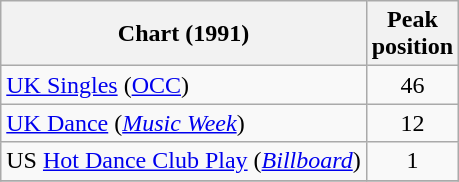<table class="wikitable sortable">
<tr>
<th>Chart (1991)</th>
<th>Peak<br>position</th>
</tr>
<tr>
<td><a href='#'>UK Singles</a> (<a href='#'>OCC</a>)</td>
<td align="center">46</td>
</tr>
<tr>
<td><a href='#'>UK Dance</a> (<em><a href='#'>Music Week</a></em>)</td>
<td align="center">12</td>
</tr>
<tr>
<td>US <a href='#'>Hot Dance Club Play</a> (<em><a href='#'>Billboard</a></em>)</td>
<td align="center">1</td>
</tr>
<tr>
</tr>
</table>
